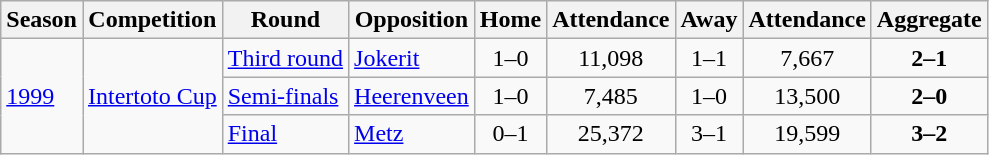<table class="wikitable">
<tr>
<th>Season</th>
<th>Competition</th>
<th>Round</th>
<th>Opposition</th>
<th>Home</th>
<th>Attendance</th>
<th>Away</th>
<th>Attendance</th>
<th>Aggregate</th>
</tr>
<tr>
<td rowspan="3"><a href='#'>1999</a></td>
<td rowspan="3"><a href='#'>Intertoto Cup</a></td>
<td><a href='#'>Third round</a></td>
<td> <a href='#'>Jokerit</a></td>
<td style="text-align:center;">1–0</td>
<td style="text-align:center;">11,098</td>
<td style="text-align:center;">1–1</td>
<td style="text-align:center;">7,667</td>
<td style="text-align:center;"><strong>2–1</strong></td>
</tr>
<tr>
<td><a href='#'>Semi-finals</a></td>
<td> <a href='#'>Heerenveen</a></td>
<td style="text-align:center;">1–0</td>
<td style="text-align:center;">7,485</td>
<td style="text-align:center;">1–0</td>
<td style="text-align:center;">13,500</td>
<td style="text-align:center;"><strong>2–0</strong></td>
</tr>
<tr>
<td><a href='#'>Final</a></td>
<td> <a href='#'>Metz</a></td>
<td style="text-align:center;">0–1</td>
<td style="text-align:center;">25,372</td>
<td style="text-align:center;">3–1</td>
<td style="text-align:center;">19,599</td>
<td style="text-align:center;"><strong>3–2</strong></td>
</tr>
</table>
